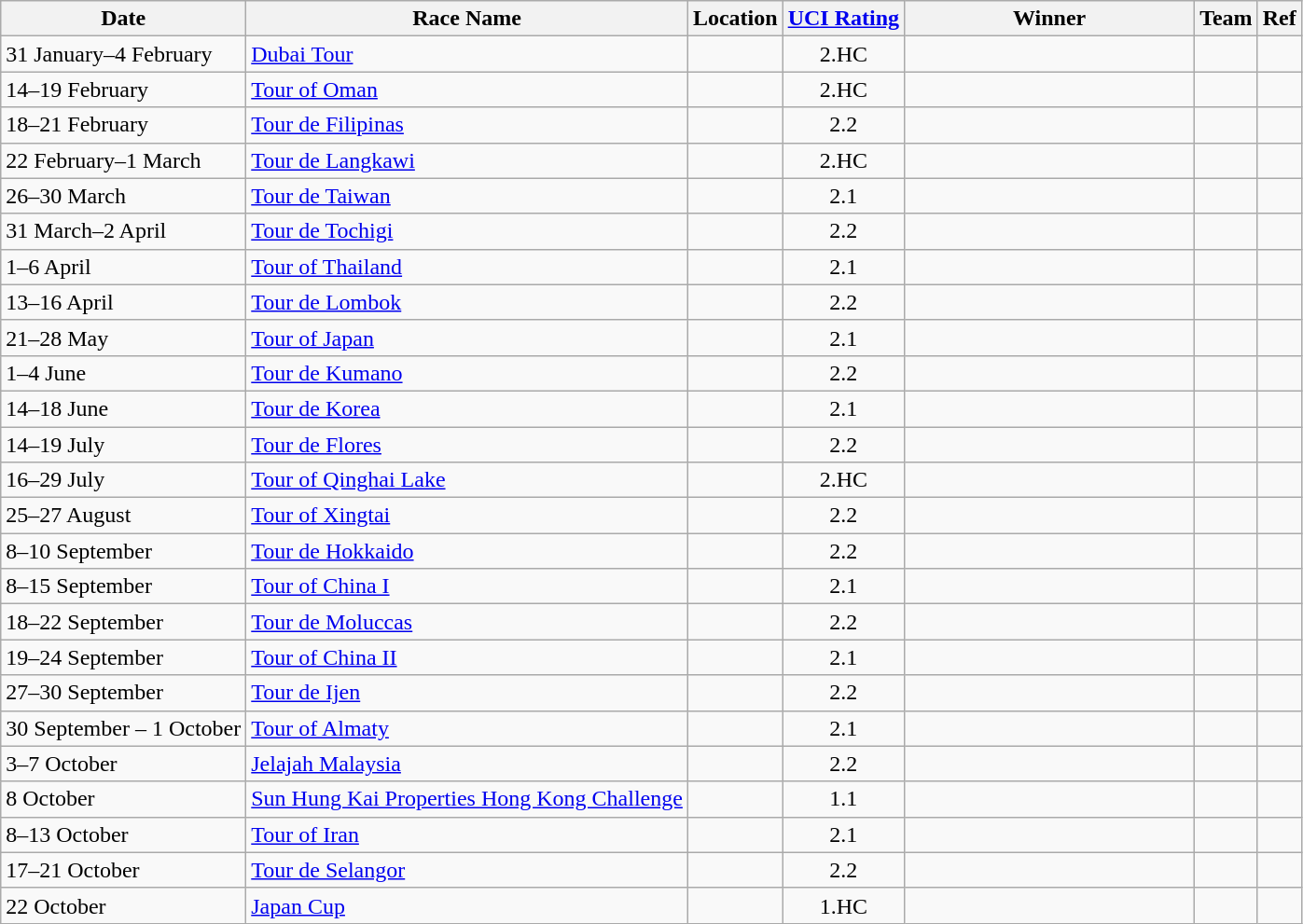<table class="wikitable sortable">
<tr>
<th>Date</th>
<th>Race Name</th>
<th>Location</th>
<th><a href='#'>UCI Rating</a></th>
<th width=200px>Winner</th>
<th>Team</th>
<th>Ref</th>
</tr>
<tr>
<td>31 January–4 February</td>
<td><a href='#'>Dubai Tour</a></td>
<td></td>
<td align=center>2.HC</td>
<td></td>
<td></td>
<td align=center></td>
</tr>
<tr>
<td>14–19 February</td>
<td><a href='#'>Tour of Oman</a></td>
<td></td>
<td align=center>2.HC</td>
<td></td>
<td></td>
<td align=center></td>
</tr>
<tr>
<td>18–21 February</td>
<td><a href='#'>Tour de Filipinas</a></td>
<td></td>
<td align=center>2.2</td>
<td></td>
<td></td>
<td align=center></td>
</tr>
<tr>
<td>22 February–1 March</td>
<td><a href='#'>Tour de Langkawi</a></td>
<td></td>
<td align=center>2.HC</td>
<td></td>
<td></td>
<td align=center></td>
</tr>
<tr>
<td>26–30 March</td>
<td><a href='#'>Tour de Taiwan</a></td>
<td></td>
<td align=center>2.1</td>
<td></td>
<td></td>
<td align=center></td>
</tr>
<tr>
<td>31 March–2 April</td>
<td><a href='#'>Tour de Tochigi</a></td>
<td></td>
<td align=center>2.2</td>
<td></td>
<td></td>
<td align=center></td>
</tr>
<tr>
<td>1–6 April</td>
<td><a href='#'>Tour of Thailand</a></td>
<td></td>
<td align=center>2.1</td>
<td></td>
<td></td>
<td align=center></td>
</tr>
<tr>
<td>13–16 April</td>
<td><a href='#'>Tour de Lombok</a></td>
<td></td>
<td align=center>2.2</td>
<td></td>
<td></td>
<td align=center></td>
</tr>
<tr>
<td>21–28 May</td>
<td><a href='#'>Tour of Japan</a></td>
<td></td>
<td align=center>2.1</td>
<td></td>
<td></td>
<td align=center></td>
</tr>
<tr>
<td>1–4 June</td>
<td><a href='#'>Tour de Kumano</a></td>
<td></td>
<td align=center>2.2</td>
<td></td>
<td></td>
<td align=center></td>
</tr>
<tr>
<td>14–18 June</td>
<td><a href='#'>Tour de Korea</a></td>
<td></td>
<td align=center>2.1</td>
<td></td>
<td></td>
<td align=center></td>
</tr>
<tr>
<td>14–19 July</td>
<td><a href='#'>Tour de Flores</a></td>
<td></td>
<td align=center>2.2</td>
<td></td>
<td></td>
<td align=center></td>
</tr>
<tr>
<td>16–29 July</td>
<td><a href='#'>Tour of Qinghai Lake</a></td>
<td></td>
<td align=center>2.HC</td>
<td></td>
<td></td>
<td></td>
</tr>
<tr>
<td>25–27 August</td>
<td><a href='#'>Tour of Xingtai</a></td>
<td></td>
<td align=center>2.2</td>
<td></td>
<td></td>
<td></td>
</tr>
<tr>
<td>8–10 September</td>
<td><a href='#'>Tour de Hokkaido</a></td>
<td></td>
<td align=center>2.2</td>
<td></td>
<td></td>
<td></td>
</tr>
<tr>
<td>8–15 September</td>
<td><a href='#'>Tour of China I</a></td>
<td></td>
<td align=center>2.1</td>
<td></td>
<td></td>
<td></td>
</tr>
<tr>
<td>18–22 September</td>
<td><a href='#'>Tour de Moluccas</a></td>
<td></td>
<td align=center>2.2</td>
<td></td>
<td></td>
<td></td>
</tr>
<tr>
<td>19–24 September</td>
<td><a href='#'>Tour of China II</a></td>
<td></td>
<td align=center>2.1</td>
<td></td>
<td></td>
<td></td>
</tr>
<tr>
<td>27–30 September</td>
<td><a href='#'>Tour de Ijen</a></td>
<td></td>
<td align=center>2.2</td>
<td></td>
<td></td>
<td></td>
</tr>
<tr>
<td>30 September – 1 October</td>
<td><a href='#'>Tour of Almaty</a></td>
<td></td>
<td align=center>2.1</td>
<td></td>
<td></td>
<td></td>
</tr>
<tr>
<td>3–7 October</td>
<td><a href='#'>Jelajah Malaysia</a></td>
<td></td>
<td align=center>2.2</td>
<td></td>
<td></td>
<td></td>
</tr>
<tr>
<td>8 October</td>
<td><a href='#'>Sun Hung Kai Properties Hong Kong Challenge</a></td>
<td></td>
<td align=center>1.1</td>
<td></td>
<td></td>
<td></td>
</tr>
<tr>
<td>8–13 October</td>
<td><a href='#'>Tour of Iran</a></td>
<td></td>
<td align=center>2.1</td>
<td></td>
<td></td>
<td></td>
</tr>
<tr>
<td>17–21 October</td>
<td><a href='#'>Tour de Selangor</a></td>
<td></td>
<td align=center>2.2</td>
<td></td>
<td></td>
<td></td>
</tr>
<tr>
<td>22 October</td>
<td><a href='#'>Japan Cup</a></td>
<td></td>
<td align=center>1.HC</td>
<td></td>
<td></td>
<td></td>
</tr>
</table>
